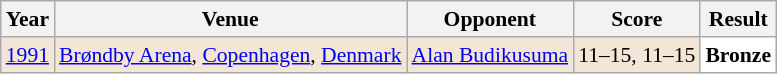<table class="sortable wikitable" style="font-size: 90%;">
<tr>
<th>Year</th>
<th>Venue</th>
<th>Opponent</th>
<th>Score</th>
<th>Result</th>
</tr>
<tr style="background:#F3E6D7">
<td align="center"><a href='#'>1991</a></td>
<td align="left"><a href='#'>Brøndby Arena</a>, <a href='#'>Copenhagen</a>, <a href='#'>Denmark</a></td>
<td align="left"> <a href='#'>Alan Budikusuma</a></td>
<td align="left">11–15, 11–15</td>
<td style="text-align:left; background:white"> <strong>Bronze</strong></td>
</tr>
</table>
